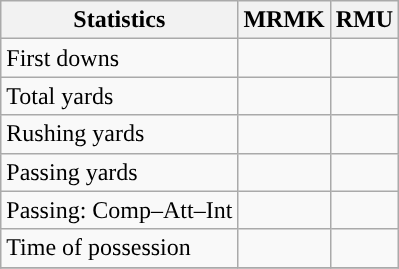<table class="wikitable" style="float: left;">
<tr>
<th>Statistics</th>
<th>MRMK</th>
<th>RMU</th>
</tr>
<tr>
<td>First downs</td>
<td></td>
<td></td>
</tr>
<tr>
<td>Total yards</td>
<td></td>
<td></td>
</tr>
<tr>
<td>Rushing yards</td>
<td></td>
<td></td>
</tr>
<tr>
<td>Passing yards</td>
<td></td>
<td></td>
</tr>
<tr>
<td>Passing: Comp–Att–Int</td>
<td></td>
<td></td>
</tr>
<tr>
<td>Time of possession</td>
<td></td>
<td></td>
</tr>
<tr>
</tr>
</table>
